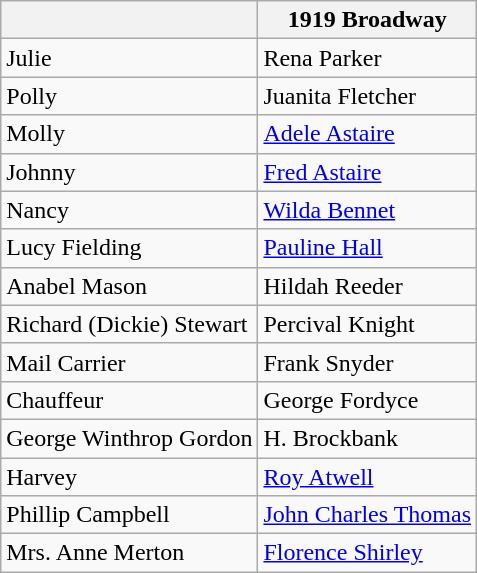<table class="wikitable">
<tr>
<th></th>
<th>1919 Broadway</th>
</tr>
<tr>
<td>Julie</td>
<td>Rena Parker</td>
</tr>
<tr>
<td>Polly</td>
<td>Juanita Fletcher</td>
</tr>
<tr>
<td>Molly</td>
<td><a href='#'>Adele Astaire</a></td>
</tr>
<tr>
<td>Johnny</td>
<td><a href='#'>Fred Astaire</a></td>
</tr>
<tr>
<td>Nancy</td>
<td><a href='#'>Wilda Bennet</a></td>
</tr>
<tr>
<td>Lucy Fielding</td>
<td><a href='#'>Pauline Hall</a></td>
</tr>
<tr>
<td>Anabel Mason</td>
<td>Hildah Reeder</td>
</tr>
<tr>
<td>Richard (Dickie) Stewart</td>
<td>Percival Knight</td>
</tr>
<tr>
<td>Mail Carrier</td>
<td>Frank Snyder</td>
</tr>
<tr>
<td>Chauffeur</td>
<td>George Fordyce</td>
</tr>
<tr>
<td>George Winthrop Gordon</td>
<td>H. Brockbank</td>
</tr>
<tr>
<td>Harvey</td>
<td><a href='#'>Roy Atwell</a></td>
</tr>
<tr>
<td>Phillip Campbell</td>
<td><a href='#'>John Charles Thomas</a></td>
</tr>
<tr>
<td>Mrs. Anne Merton</td>
<td><a href='#'>Florence Shirley</a></td>
</tr>
</table>
